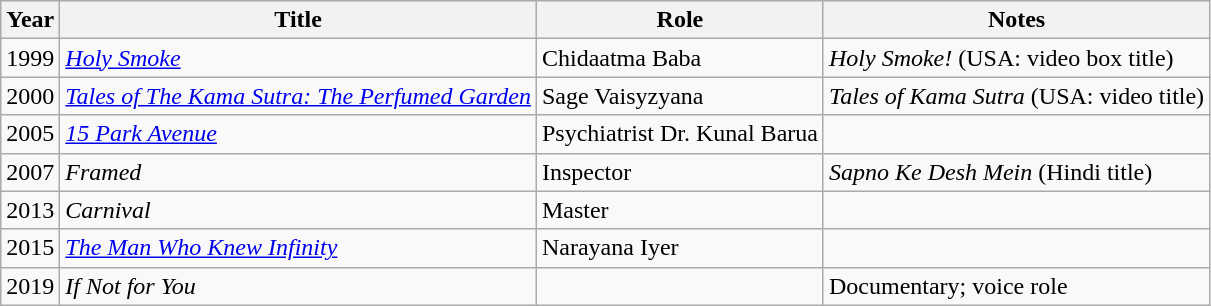<table class="wikitable">
<tr>
<th>Year</th>
<th>Title</th>
<th>Role</th>
<th>Notes</th>
</tr>
<tr>
<td>1999</td>
<td><em><a href='#'>Holy Smoke</a></em></td>
<td>Chidaatma Baba</td>
<td><em>Holy Smoke!</em> (USA: video box title)</td>
</tr>
<tr>
<td>2000</td>
<td><em><a href='#'>Tales of The Kama Sutra: The Perfumed Garden</a></em></td>
<td>Sage Vaisyzyana</td>
<td><em>Tales of Kama Sutra</em> (USA: video title)</td>
</tr>
<tr>
<td>2005</td>
<td><em><a href='#'>15 Park Avenue</a></em></td>
<td>Psychiatrist Dr. Kunal Barua</td>
<td></td>
</tr>
<tr>
<td>2007</td>
<td><em>Framed</em></td>
<td>Inspector</td>
<td><em>Sapno Ke Desh Mein</em> (Hindi title)</td>
</tr>
<tr>
<td>2013</td>
<td><em>Carnival</em></td>
<td>Master</td>
<td></td>
</tr>
<tr>
<td>2015</td>
<td><em><a href='#'>The Man Who Knew Infinity</a></em></td>
<td>Narayana Iyer</td>
<td></td>
</tr>
<tr>
<td>2019</td>
<td><em>If Not for You</em></td>
<td></td>
<td>Documentary; voice role</td>
</tr>
</table>
